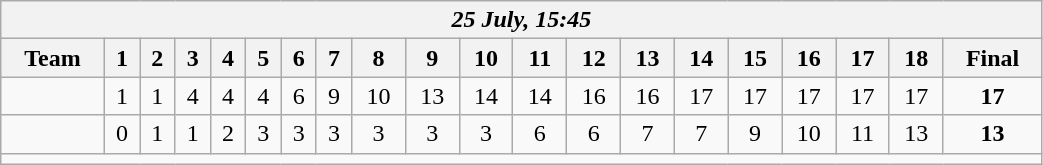<table class=wikitable style="text-align:center; width: 55%">
<tr>
<th colspan=20><em>25 July, 15:45</em></th>
</tr>
<tr>
<th>Team</th>
<th>1</th>
<th>2</th>
<th>3</th>
<th>4</th>
<th>5</th>
<th>6</th>
<th>7</th>
<th>8</th>
<th>9</th>
<th>10</th>
<th>11</th>
<th>12</th>
<th>13</th>
<th>14</th>
<th>15</th>
<th>16</th>
<th>17</th>
<th>18</th>
<th>Final</th>
</tr>
<tr>
<td align=left><strong></strong></td>
<td>1</td>
<td>1</td>
<td>4</td>
<td>4</td>
<td>4</td>
<td>6</td>
<td>9</td>
<td>10</td>
<td>13</td>
<td>14</td>
<td>14</td>
<td>16</td>
<td>16</td>
<td>17</td>
<td>17</td>
<td>17</td>
<td>17</td>
<td>17</td>
<td><strong>17</strong></td>
</tr>
<tr>
<td align=left></td>
<td>0</td>
<td>1</td>
<td>1</td>
<td>2</td>
<td>3</td>
<td>3</td>
<td>3</td>
<td>3</td>
<td>3</td>
<td>3</td>
<td>6</td>
<td>6</td>
<td>7</td>
<td>7</td>
<td>9</td>
<td>10</td>
<td>11</td>
<td>13</td>
<td><strong>13</strong></td>
</tr>
<tr>
<td colspan=20></td>
</tr>
</table>
